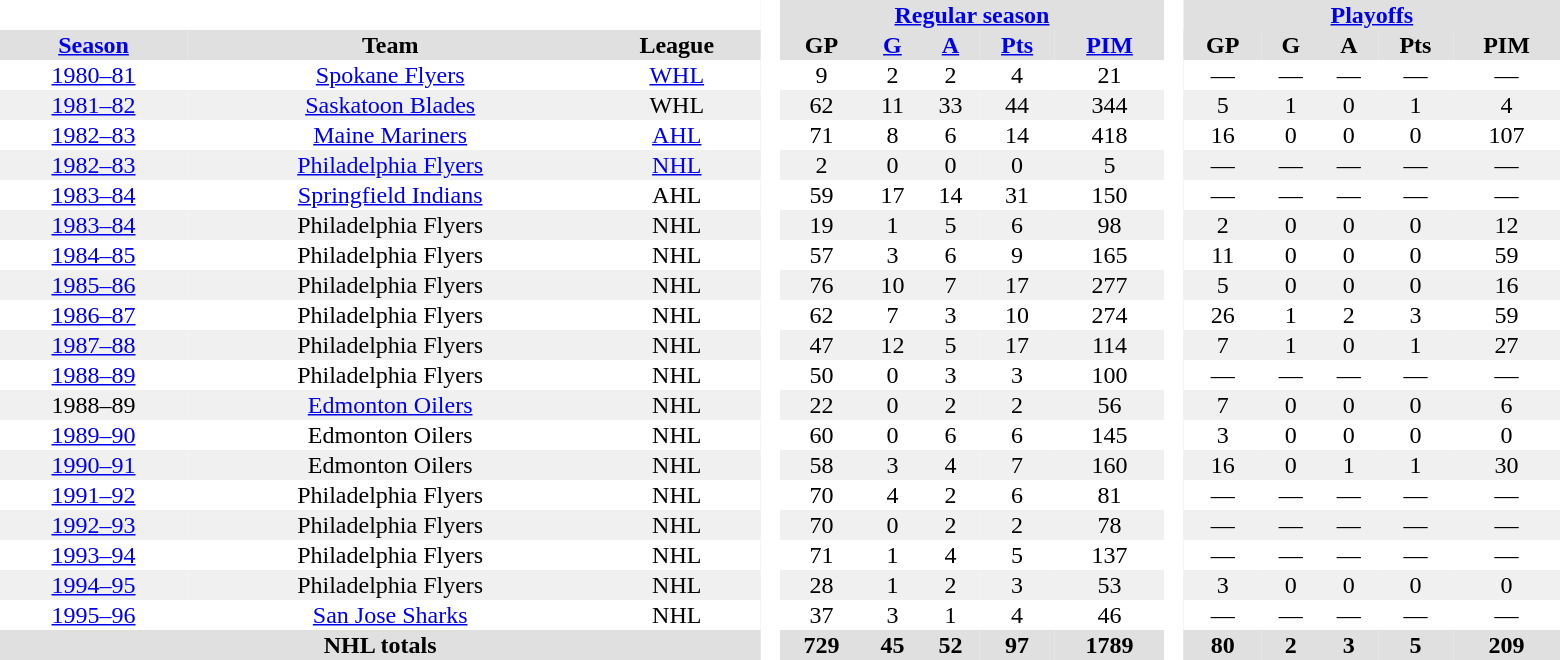<table border="0" cellpadding="1" cellspacing="0" style="text-align:center; width:65em;">
<tr style="background:#e0e0e0;">
<th colspan="3"  bgcolor="#ffffff"> </th>
<th rowspan="99" bgcolor="#ffffff"> </th>
<th colspan="5"><a href='#'>Regular season</a></th>
<th rowspan="99" bgcolor="#ffffff"> </th>
<th colspan="5"><a href='#'>Playoffs</a></th>
</tr>
<tr style="background:#e0e0e0;">
<th><a href='#'>Season</a></th>
<th>Team</th>
<th>League</th>
<th>GP</th>
<th><a href='#'>G</a></th>
<th><a href='#'>A</a></th>
<th><a href='#'>Pts</a></th>
<th><a href='#'>PIM</a></th>
<th>GP</th>
<th>G</th>
<th>A</th>
<th>Pts</th>
<th>PIM</th>
</tr>
<tr>
<td><a href='#'>1980–81</a></td>
<td><a href='#'>Spokane Flyers</a></td>
<td><a href='#'>WHL</a></td>
<td>9</td>
<td>2</td>
<td>2</td>
<td>4</td>
<td>21</td>
<td>—</td>
<td>—</td>
<td>—</td>
<td>—</td>
<td>—</td>
</tr>
<tr bgcolor="#f0f0f0">
<td><a href='#'>1981–82</a></td>
<td><a href='#'>Saskatoon Blades</a></td>
<td>WHL</td>
<td>62</td>
<td>11</td>
<td>33</td>
<td>44</td>
<td>344</td>
<td>5</td>
<td>1</td>
<td>0</td>
<td>1</td>
<td>4</td>
</tr>
<tr>
<td><a href='#'>1982–83</a></td>
<td><a href='#'>Maine Mariners</a></td>
<td><a href='#'>AHL</a></td>
<td>71</td>
<td>8</td>
<td>6</td>
<td>14</td>
<td>418</td>
<td>16</td>
<td>0</td>
<td>0</td>
<td>0</td>
<td>107</td>
</tr>
<tr bgcolor="#f0f0f0">
<td><a href='#'>1982–83</a></td>
<td><a href='#'>Philadelphia Flyers</a></td>
<td><a href='#'>NHL</a></td>
<td>2</td>
<td>0</td>
<td>0</td>
<td>0</td>
<td>5</td>
<td>—</td>
<td>—</td>
<td>—</td>
<td>—</td>
<td>—</td>
</tr>
<tr>
<td><a href='#'>1983–84</a></td>
<td><a href='#'>Springfield Indians</a></td>
<td>AHL</td>
<td>59</td>
<td>17</td>
<td>14</td>
<td>31</td>
<td>150</td>
<td>—</td>
<td>—</td>
<td>—</td>
<td>—</td>
<td>—</td>
</tr>
<tr bgcolor="#f0f0f0">
<td><a href='#'>1983–84</a></td>
<td>Philadelphia Flyers</td>
<td>NHL</td>
<td>19</td>
<td>1</td>
<td>5</td>
<td>6</td>
<td>98</td>
<td>2</td>
<td>0</td>
<td>0</td>
<td>0</td>
<td>12</td>
</tr>
<tr>
<td><a href='#'>1984–85</a></td>
<td>Philadelphia Flyers</td>
<td>NHL</td>
<td>57</td>
<td>3</td>
<td>6</td>
<td>9</td>
<td>165</td>
<td>11</td>
<td>0</td>
<td>0</td>
<td>0</td>
<td>59</td>
</tr>
<tr bgcolor="#f0f0f0">
<td><a href='#'>1985–86</a></td>
<td>Philadelphia Flyers</td>
<td>NHL</td>
<td>76</td>
<td>10</td>
<td>7</td>
<td>17</td>
<td>277</td>
<td>5</td>
<td>0</td>
<td>0</td>
<td>0</td>
<td>16</td>
</tr>
<tr>
<td><a href='#'>1986–87</a></td>
<td>Philadelphia Flyers</td>
<td>NHL</td>
<td>62</td>
<td>7</td>
<td>3</td>
<td>10</td>
<td>274</td>
<td>26</td>
<td>1</td>
<td>2</td>
<td>3</td>
<td>59</td>
</tr>
<tr bgcolor="#f0f0f0">
<td><a href='#'>1987–88</a></td>
<td>Philadelphia Flyers</td>
<td>NHL</td>
<td>47</td>
<td>12</td>
<td>5</td>
<td>17</td>
<td>114</td>
<td>7</td>
<td>1</td>
<td>0</td>
<td>1</td>
<td>27</td>
</tr>
<tr>
<td><a href='#'>1988–89</a></td>
<td>Philadelphia Flyers</td>
<td>NHL</td>
<td>50</td>
<td>0</td>
<td>3</td>
<td>3</td>
<td>100</td>
<td>—</td>
<td>—</td>
<td>—</td>
<td>—</td>
<td>—</td>
</tr>
<tr bgcolor="#f0f0f0">
<td>1988–89</td>
<td><a href='#'>Edmonton Oilers</a></td>
<td>NHL</td>
<td>22</td>
<td>0</td>
<td>2</td>
<td>2</td>
<td>56</td>
<td>7</td>
<td>0</td>
<td>0</td>
<td>0</td>
<td>6</td>
</tr>
<tr>
<td><a href='#'>1989–90</a></td>
<td>Edmonton Oilers</td>
<td>NHL</td>
<td>60</td>
<td>0</td>
<td>6</td>
<td>6</td>
<td>145</td>
<td>3</td>
<td>0</td>
<td>0</td>
<td>0</td>
<td>0</td>
</tr>
<tr bgcolor="#f0f0f0">
<td><a href='#'>1990–91</a></td>
<td>Edmonton Oilers</td>
<td>NHL</td>
<td>58</td>
<td>3</td>
<td>4</td>
<td>7</td>
<td>160</td>
<td>16</td>
<td>0</td>
<td>1</td>
<td>1</td>
<td>30</td>
</tr>
<tr>
<td><a href='#'>1991–92</a></td>
<td>Philadelphia Flyers</td>
<td>NHL</td>
<td>70</td>
<td>4</td>
<td>2</td>
<td>6</td>
<td>81</td>
<td>—</td>
<td>—</td>
<td>—</td>
<td>—</td>
<td>—</td>
</tr>
<tr bgcolor="#f0f0f0">
<td><a href='#'>1992–93</a></td>
<td>Philadelphia Flyers</td>
<td>NHL</td>
<td>70</td>
<td>0</td>
<td>2</td>
<td>2</td>
<td>78</td>
<td>—</td>
<td>—</td>
<td>—</td>
<td>—</td>
<td>—</td>
</tr>
<tr>
<td><a href='#'>1993–94</a></td>
<td>Philadelphia Flyers</td>
<td>NHL</td>
<td>71</td>
<td>1</td>
<td>4</td>
<td>5</td>
<td>137</td>
<td>—</td>
<td>—</td>
<td>—</td>
<td>—</td>
<td>—</td>
</tr>
<tr bgcolor="#f0f0f0">
<td><a href='#'>1994–95</a></td>
<td>Philadelphia Flyers</td>
<td>NHL</td>
<td>28</td>
<td>1</td>
<td>2</td>
<td>3</td>
<td>53</td>
<td>3</td>
<td>0</td>
<td>0</td>
<td>0</td>
<td>0</td>
</tr>
<tr>
<td><a href='#'>1995–96</a></td>
<td><a href='#'>San Jose Sharks</a></td>
<td>NHL</td>
<td>37</td>
<td>3</td>
<td>1</td>
<td>4</td>
<td>46</td>
<td>—</td>
<td>—</td>
<td>—</td>
<td>—</td>
<td>—</td>
</tr>
<tr bgcolor="#e0e0e0">
<th colspan="3">NHL totals</th>
<th>729</th>
<th>45</th>
<th>52</th>
<th>97</th>
<th>1789</th>
<th>80</th>
<th>2</th>
<th>3</th>
<th>5</th>
<th>209</th>
</tr>
</table>
